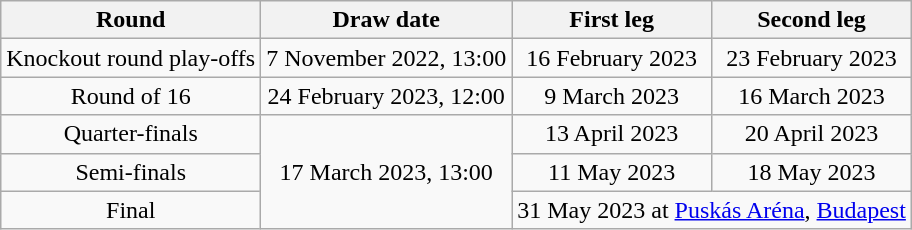<table class="wikitable" style="text-align:center">
<tr>
<th>Round</th>
<th>Draw date</th>
<th>First leg</th>
<th>Second leg</th>
</tr>
<tr>
<td>Knockout round play-offs</td>
<td>7 November 2022, 13:00</td>
<td>16 February 2023</td>
<td>23 February 2023</td>
</tr>
<tr>
<td>Round of 16</td>
<td>24 February 2023, 12:00</td>
<td>9 March 2023</td>
<td>16 March 2023</td>
</tr>
<tr>
<td>Quarter-finals</td>
<td rowspan="3">17 March 2023, 13:00</td>
<td>13 April 2023</td>
<td>20 April 2023</td>
</tr>
<tr>
<td>Semi-finals</td>
<td>11 May 2023</td>
<td>18 May 2023</td>
</tr>
<tr>
<td>Final</td>
<td colspan="2">31 May 2023 at <a href='#'>Puskás Aréna</a>, <a href='#'>Budapest</a></td>
</tr>
</table>
